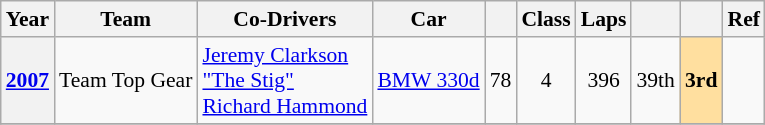<table class="wikitable" style="font-size:90%">
<tr>
<th>Year</th>
<th>Team</th>
<th>Co-Drivers</th>
<th>Car</th>
<th></th>
<th>Class</th>
<th>Laps</th>
<th></th>
<th></th>
<th>Ref</th>
</tr>
<tr style="text-align:center;">
<th><a href='#'>2007</a></th>
<td align="left"> Team Top Gear</td>
<td align="left"> <a href='#'>Jeremy Clarkson</a><br> <a href='#'>"The Stig"</a><br> <a href='#'>Richard Hammond</a></td>
<td align="left"><a href='#'>BMW 330d</a></td>
<td>78</td>
<td>4</td>
<td>396</td>
<td>39th</td>
<td style="background:#FFDF9F;"><strong>3rd</strong></td>
<td></td>
</tr>
<tr style="text-align:center;">
</tr>
</table>
